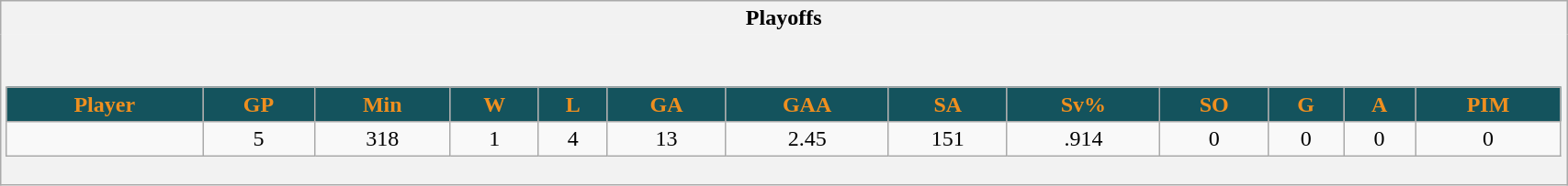<table class="wikitable" style="border: 1px solid #aaa;" width="90%">
<tr>
<th style="border: 0;">Playoffs</th>
</tr>
<tr>
<td style="background: #f2f2f2; border: 0; text-align: center;"><br><table class="wikitable sortable" width="100%">
<tr align="center"  bgcolor="#dddddd">
<th style="background:#14535D; color:#EF8F1F">Player</th>
<th style="background:#14535D; color:#EF8F1F">GP</th>
<th style="background:#14535D; color:#EF8F1F">Min</th>
<th style="background:#14535D; color:#EF8F1F">W</th>
<th style="background:#14535D; color:#EF8F1F">L</th>
<th style="background:#14535D; color:#EF8F1F">GA</th>
<th style="background:#14535D; color:#EF8F1F">GAA</th>
<th style="background:#14535D; color:#EF8F1F">SA</th>
<th style="background:#14535D; color:#EF8F1F">Sv%</th>
<th style="background:#14535D; color:#EF8F1F">SO</th>
<th style="background:#14535D; color:#EF8F1F">G</th>
<th style="background:#14535D; color:#EF8F1F">A</th>
<th style="background:#14535D; color:#EF8F1F">PIM</th>
</tr>
<tr align=center>
<td></td>
<td>5</td>
<td>318</td>
<td>1</td>
<td>4</td>
<td>13</td>
<td>2.45</td>
<td>151</td>
<td>.914</td>
<td>0</td>
<td>0</td>
<td>0</td>
<td>0</td>
</tr>
</table>
</td>
</tr>
</table>
